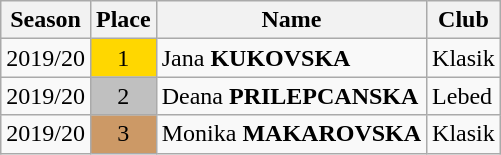<table class="wikitable">
<tr>
<th>Season</th>
<th>Place</th>
<th>Name</th>
<th>Club</th>
</tr>
<tr>
<td>2019/20</td>
<td style="text-align:center; background:gold;">1</td>
<td>Jana <strong>KUKOVSKA</strong></td>
<td>Klasik</td>
</tr>
<tr>
<td>2019/20</td>
<td style="text-align:center; background:silver;">2</td>
<td>Deana <strong>PRILEPCANSKA</strong></td>
<td>Lebed</td>
</tr>
<tr>
<td>2019/20</td>
<td style="text-align:center; background:#c96;">3</td>
<td>Monika <strong>MAKAROVSKA</strong></td>
<td>Klasik</td>
</tr>
</table>
